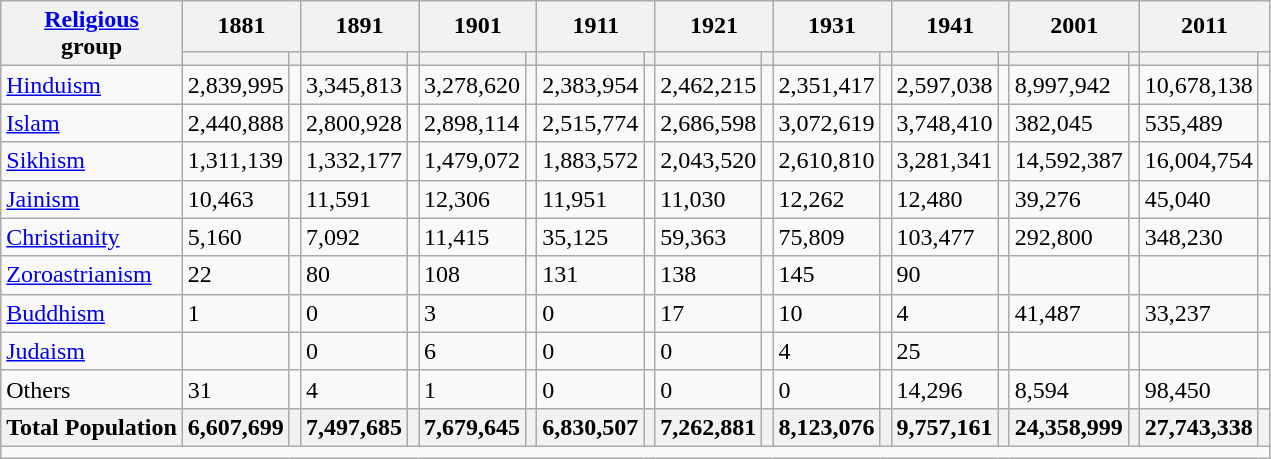<table class="wikitable sortable">
<tr>
<th rowspan="2"><a href='#'>Religious</a><br>group</th>
<th colspan="2">1881</th>
<th colspan="2">1891</th>
<th colspan="2">1901</th>
<th colspan="2">1911</th>
<th colspan="2">1921</th>
<th colspan="2">1931</th>
<th colspan="2">1941</th>
<th colspan="2">2001</th>
<th colspan="2">2011</th>
</tr>
<tr>
<th><a href='#'></a></th>
<th></th>
<th></th>
<th></th>
<th></th>
<th></th>
<th></th>
<th></th>
<th></th>
<th></th>
<th></th>
<th></th>
<th></th>
<th></th>
<th></th>
<th></th>
<th></th>
<th></th>
</tr>
<tr>
<td><a href='#'>Hinduism</a> </td>
<td>2,839,995</td>
<td></td>
<td>3,345,813</td>
<td></td>
<td>3,278,620</td>
<td></td>
<td>2,383,954</td>
<td></td>
<td>2,462,215</td>
<td></td>
<td>2,351,417</td>
<td></td>
<td>2,597,038</td>
<td></td>
<td>8,997,942</td>
<td></td>
<td>10,678,138</td>
<td></td>
</tr>
<tr>
<td><a href='#'>Islam</a> </td>
<td>2,440,888</td>
<td></td>
<td>2,800,928</td>
<td></td>
<td>2,898,114</td>
<td></td>
<td>2,515,774</td>
<td></td>
<td>2,686,598</td>
<td></td>
<td>3,072,619</td>
<td></td>
<td>3,748,410</td>
<td></td>
<td>382,045</td>
<td></td>
<td>535,489</td>
<td></td>
</tr>
<tr>
<td><a href='#'>Sikhism</a> </td>
<td>1,311,139</td>
<td></td>
<td>1,332,177</td>
<td></td>
<td>1,479,072</td>
<td></td>
<td>1,883,572</td>
<td></td>
<td>2,043,520</td>
<td></td>
<td>2,610,810</td>
<td></td>
<td>3,281,341</td>
<td></td>
<td>14,592,387</td>
<td></td>
<td>16,004,754</td>
<td></td>
</tr>
<tr>
<td><a href='#'>Jainism</a> </td>
<td>10,463</td>
<td></td>
<td>11,591</td>
<td></td>
<td>12,306</td>
<td></td>
<td>11,951</td>
<td></td>
<td>11,030</td>
<td></td>
<td>12,262</td>
<td></td>
<td>12,480</td>
<td></td>
<td>39,276</td>
<td></td>
<td>45,040</td>
<td></td>
</tr>
<tr>
<td><a href='#'>Christianity</a> </td>
<td>5,160</td>
<td></td>
<td>7,092</td>
<td></td>
<td>11,415</td>
<td></td>
<td>35,125</td>
<td></td>
<td>59,363</td>
<td></td>
<td>75,809</td>
<td></td>
<td>103,477</td>
<td></td>
<td>292,800</td>
<td></td>
<td>348,230</td>
<td></td>
</tr>
<tr>
<td><a href='#'>Zoroastrianism</a> </td>
<td>22</td>
<td></td>
<td>80</td>
<td></td>
<td>108</td>
<td></td>
<td>131</td>
<td></td>
<td>138</td>
<td></td>
<td>145</td>
<td></td>
<td>90</td>
<td></td>
<td></td>
<td></td>
<td></td>
<td></td>
</tr>
<tr>
<td><a href='#'>Buddhism</a> </td>
<td>1</td>
<td></td>
<td>0</td>
<td></td>
<td>3</td>
<td></td>
<td>0</td>
<td></td>
<td>17</td>
<td></td>
<td>10</td>
<td></td>
<td>4</td>
<td></td>
<td>41,487</td>
<td></td>
<td>33,237</td>
<td></td>
</tr>
<tr>
<td><a href='#'>Judaism</a> </td>
<td></td>
<td></td>
<td>0</td>
<td></td>
<td>6</td>
<td></td>
<td>0</td>
<td></td>
<td>0</td>
<td></td>
<td>4</td>
<td></td>
<td>25</td>
<td></td>
<td></td>
<td></td>
<td></td>
<td></td>
</tr>
<tr>
<td>Others</td>
<td>31</td>
<td></td>
<td>4</td>
<td></td>
<td>1</td>
<td></td>
<td>0</td>
<td></td>
<td>0</td>
<td></td>
<td>0</td>
<td></td>
<td>14,296</td>
<td></td>
<td>8,594</td>
<td></td>
<td>98,450</td>
<td></td>
</tr>
<tr>
<th>Total Population</th>
<th>6,607,699</th>
<th></th>
<th>7,497,685</th>
<th></th>
<th>7,679,645</th>
<th></th>
<th>6,830,507</th>
<th></th>
<th>7,262,881</th>
<th></th>
<th>8,123,076</th>
<th></th>
<th>9,757,161</th>
<th></th>
<th>24,358,999</th>
<th></th>
<th>27,743,338</th>
<th></th>
</tr>
<tr class="sortbottom">
<td colspan="20"></td>
</tr>
</table>
